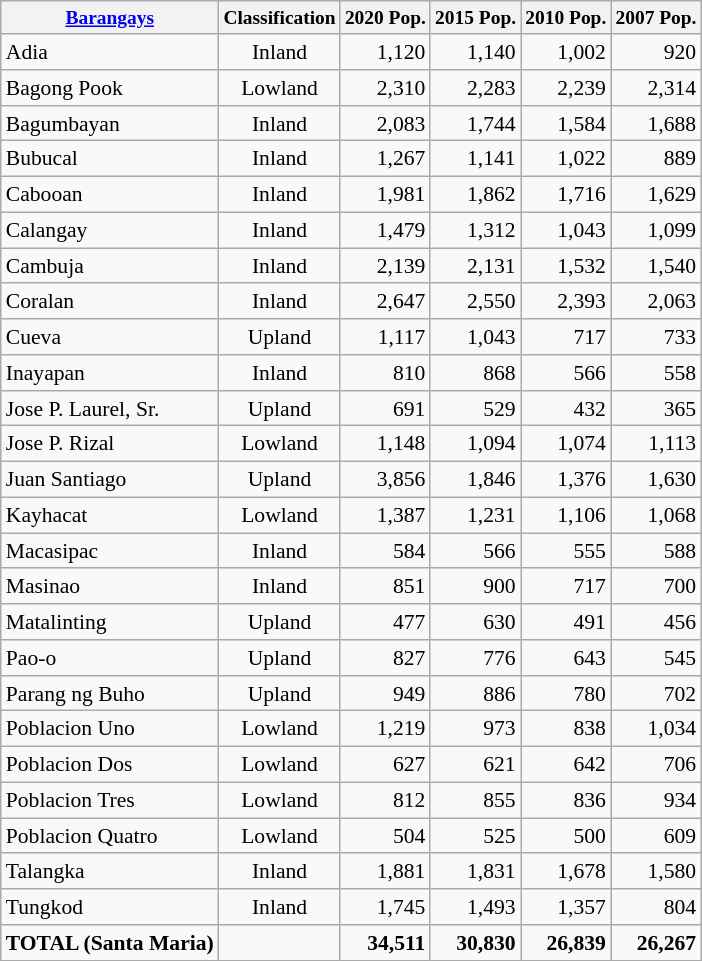<table class="wikitable sortable" style="text-align:left; font-size:90%">
<tr style="font-size:90%;">
<th><a href='#'>Barangays</a></th>
<th>Classification</th>
<th>2020 Pop.</th>
<th>2015 Pop.</th>
<th>2010 Pop.</th>
<th>2007 Pop.</th>
</tr>
<tr>
<td>Adia</td>
<td align=center>Inland</td>
<td align=right>1,120</td>
<td align=right>1,140</td>
<td align=right>1,002</td>
<td align=right>920</td>
</tr>
<tr>
<td>Bagong Pook</td>
<td align=center>Lowland</td>
<td align=right>2,310</td>
<td align=right>2,283</td>
<td align=right>2,239</td>
<td align=right>2,314</td>
</tr>
<tr>
<td>Bagumbayan</td>
<td align=center>Inland</td>
<td align=right>2,083</td>
<td align=right>1,744</td>
<td align=right>1,584</td>
<td align=right>1,688</td>
</tr>
<tr>
<td>Bubucal</td>
<td align=center>Inland</td>
<td align=right>1,267</td>
<td align=right>1,141</td>
<td align=right>1,022</td>
<td align=right>889</td>
</tr>
<tr>
<td>Cabooan</td>
<td align=center>Inland</td>
<td align=right>1,981</td>
<td align=right>1,862</td>
<td align=right>1,716</td>
<td align=right>1,629</td>
</tr>
<tr>
<td>Calangay</td>
<td align=center>Inland</td>
<td align=right>1,479</td>
<td align=right>1,312</td>
<td align=right>1,043</td>
<td align=right>1,099</td>
</tr>
<tr>
<td>Cambuja</td>
<td align=center>Inland</td>
<td align=right>2,139</td>
<td align=right>2,131</td>
<td align=right>1,532</td>
<td align=right>1,540</td>
</tr>
<tr>
<td>Coralan</td>
<td align=center>Inland</td>
<td align=right>2,647</td>
<td align=right>2,550</td>
<td align=right>2,393</td>
<td align=right>2,063</td>
</tr>
<tr>
<td>Cueva</td>
<td align=center>Upland</td>
<td align=right>1,117</td>
<td align=right>1,043</td>
<td align=right>717</td>
<td align=right>733</td>
</tr>
<tr>
<td>Inayapan</td>
<td align=center>Inland</td>
<td align=right>810</td>
<td align=right>868</td>
<td align=right>566</td>
<td align=right>558</td>
</tr>
<tr>
<td>Jose P. Laurel, Sr.</td>
<td align=center>Upland</td>
<td align=right>691</td>
<td align=right>529</td>
<td align=right>432</td>
<td align=right>365</td>
</tr>
<tr>
<td>Jose P. Rizal</td>
<td align=center>Lowland</td>
<td align=right>1,148</td>
<td align=right>1,094</td>
<td align=right>1,074</td>
<td align=right>1,113</td>
</tr>
<tr>
<td>Juan Santiago</td>
<td align=center>Upland</td>
<td align=right>3,856</td>
<td align=right>1,846</td>
<td align=right>1,376</td>
<td align=right>1,630</td>
</tr>
<tr>
<td>Kayhacat</td>
<td align=center>Lowland</td>
<td align=right>1,387</td>
<td align=right>1,231</td>
<td align=right>1,106</td>
<td align=right>1,068</td>
</tr>
<tr>
<td>Macasipac</td>
<td align=center>Inland</td>
<td align=right>584</td>
<td align=right>566</td>
<td align=right>555</td>
<td align=right>588</td>
</tr>
<tr>
<td>Masinao</td>
<td align=center>Inland</td>
<td align=right>851</td>
<td align=right>900</td>
<td align=right>717</td>
<td align=right>700</td>
</tr>
<tr>
<td>Matalinting</td>
<td align=center>Upland</td>
<td align=right>477</td>
<td align=right>630</td>
<td align=right>491</td>
<td align=right>456</td>
</tr>
<tr>
<td>Pao-o</td>
<td align=center>Upland</td>
<td align=right>827</td>
<td align=right>776</td>
<td align=right>643</td>
<td align=right>545</td>
</tr>
<tr>
<td>Parang ng Buho</td>
<td align=center>Upland</td>
<td align=right>949</td>
<td align=right>886</td>
<td align=right>780</td>
<td align=right>702</td>
</tr>
<tr>
<td>Poblacion Uno</td>
<td align=center>Lowland</td>
<td align=right>1,219</td>
<td align=right>973</td>
<td align=right>838</td>
<td align=right>1,034</td>
</tr>
<tr>
<td>Poblacion Dos</td>
<td align=center>Lowland</td>
<td align=right>627</td>
<td align=right>621</td>
<td align=right>642</td>
<td align=right>706</td>
</tr>
<tr>
<td>Poblacion Tres</td>
<td align=center>Lowland</td>
<td align=right>812</td>
<td align=right>855</td>
<td align=right>836</td>
<td align=right>934</td>
</tr>
<tr>
<td>Poblacion Quatro</td>
<td align=center>Lowland</td>
<td align=right>504</td>
<td align=right>525</td>
<td align=right>500</td>
<td align=right>609</td>
</tr>
<tr>
<td>Talangka</td>
<td align=center>Inland</td>
<td align=right>1,881</td>
<td align=right>1,831</td>
<td align=right>1,678</td>
<td align=right>1,580</td>
</tr>
<tr>
<td>Tungkod</td>
<td align=center>Inland</td>
<td align=right>1,745</td>
<td align=right>1,493</td>
<td align=right>1,357</td>
<td align=right>804</td>
</tr>
<tr>
<td><strong>TOTAL (Santa Maria)</strong></td>
<td align=center></td>
<td align=right><strong>34,511</strong></td>
<td align=right><strong>30,830</strong></td>
<td align=right><strong>26,839</strong></td>
<td align=right><strong>26,267</strong></td>
</tr>
</table>
